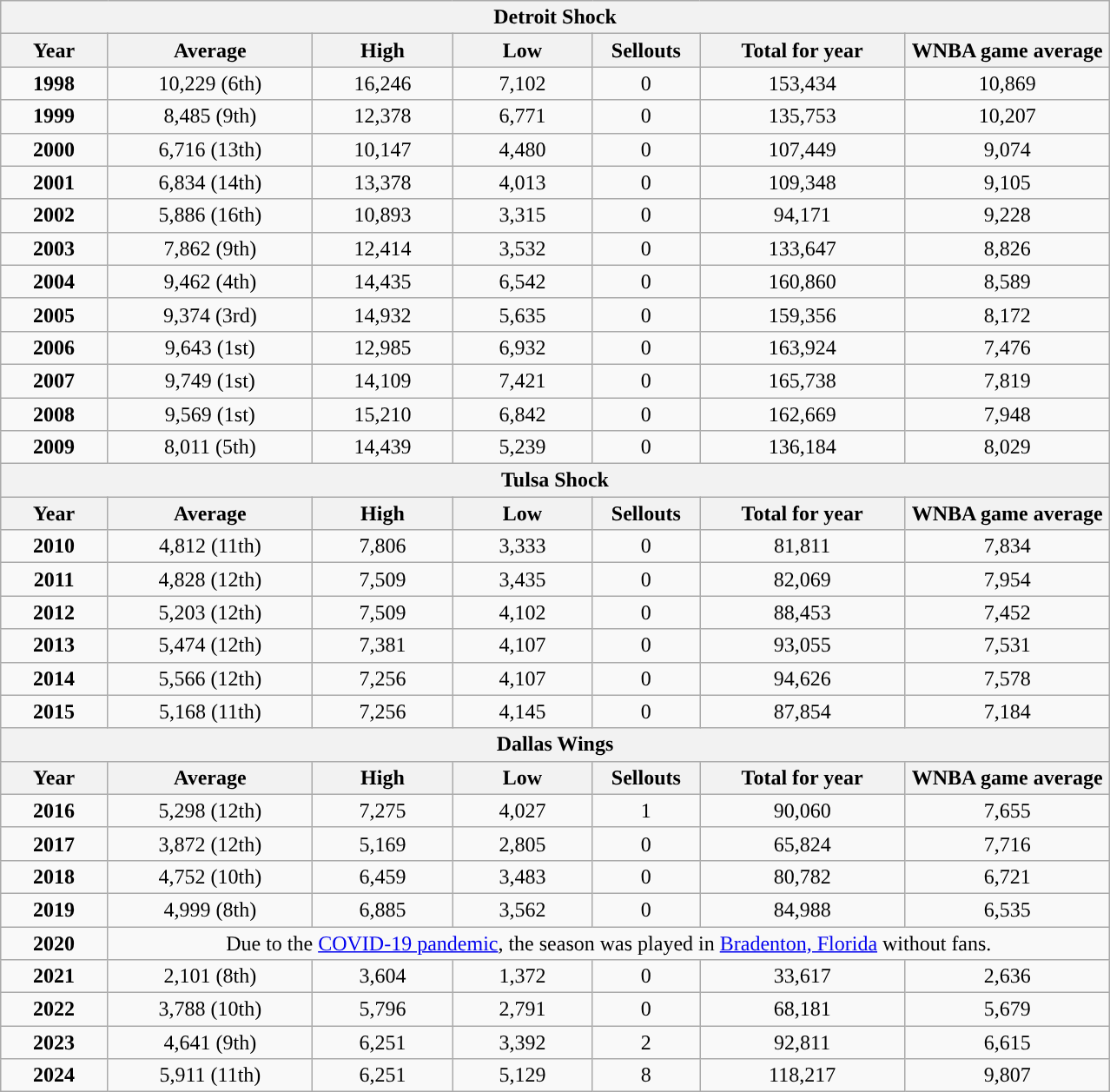<table class="wikitable" style="text-align:center; margin:0.5em auto;">
<tr>
<th colspan=8>Detroit Shock</th>
</tr>
<tr>
<th width=75>Year</th>
<th width=150>Average</th>
<th width=100>High</th>
<th width=100>Low</th>
<th width=75>Sellouts</th>
<th width=150>Total for year</th>
<th width=150>WNBA game average</th>
</tr>
<tr>
<td><strong>1998</strong></td>
<td>10,229 (6th)</td>
<td>16,246</td>
<td>7,102</td>
<td>0</td>
<td>153,434</td>
<td>10,869</td>
</tr>
<tr>
<td><strong>1999</strong></td>
<td>8,485 (9th)</td>
<td>12,378</td>
<td>6,771</td>
<td>0</td>
<td>135,753</td>
<td>10,207</td>
</tr>
<tr>
<td><strong>2000</strong></td>
<td>6,716 (13th)</td>
<td>10,147</td>
<td>4,480</td>
<td>0</td>
<td>107,449</td>
<td>9,074</td>
</tr>
<tr>
<td><strong>2001</strong></td>
<td>6,834 (14th)</td>
<td>13,378</td>
<td>4,013</td>
<td>0</td>
<td>109,348</td>
<td>9,105</td>
</tr>
<tr>
<td><strong>2002</strong></td>
<td>5,886 (16th)</td>
<td>10,893</td>
<td>3,315</td>
<td>0</td>
<td>94,171</td>
<td>9,228</td>
</tr>
<tr>
<td><strong>2003</strong></td>
<td>7,862 (9th)</td>
<td>12,414</td>
<td>3,532</td>
<td>0</td>
<td>133,647</td>
<td>8,826</td>
</tr>
<tr>
<td><strong>2004</strong></td>
<td>9,462 (4th)</td>
<td>14,435</td>
<td>6,542</td>
<td>0</td>
<td>160,860</td>
<td>8,589</td>
</tr>
<tr>
<td><strong>2005</strong></td>
<td>9,374 (3rd)</td>
<td>14,932</td>
<td>5,635</td>
<td>0</td>
<td>159,356</td>
<td>8,172</td>
</tr>
<tr>
<td><strong>2006</strong></td>
<td>9,643 (1st)</td>
<td>12,985</td>
<td>6,932</td>
<td>0</td>
<td>163,924</td>
<td>7,476</td>
</tr>
<tr>
<td><strong>2007</strong></td>
<td>9,749 (1st)</td>
<td>14,109</td>
<td>7,421</td>
<td>0</td>
<td>165,738</td>
<td>7,819</td>
</tr>
<tr>
<td><strong>2008</strong></td>
<td>9,569 (1st)</td>
<td>15,210</td>
<td>6,842</td>
<td>0</td>
<td>162,669</td>
<td>7,948</td>
</tr>
<tr>
<td><strong>2009</strong></td>
<td>8,011 (5th)</td>
<td>14,439</td>
<td>5,239</td>
<td>0</td>
<td>136,184</td>
<td>8,029</td>
</tr>
<tr>
<th colspan=8>Tulsa Shock</th>
</tr>
<tr>
<th width=75>Year</th>
<th width=150>Average</th>
<th width=100>High</th>
<th width=100>Low</th>
<th width=75>Sellouts</th>
<th width=150>Total for year</th>
<th width=150>WNBA game average</th>
</tr>
<tr>
<td><strong>2010</strong></td>
<td>4,812 (11th)</td>
<td>7,806</td>
<td>3,333</td>
<td>0</td>
<td>81,811</td>
<td>7,834</td>
</tr>
<tr>
<td><strong>2011</strong></td>
<td>4,828 (12th)</td>
<td>7,509</td>
<td>3,435</td>
<td>0</td>
<td>82,069</td>
<td>7,954</td>
</tr>
<tr>
<td><strong>2012</strong></td>
<td>5,203 (12th)</td>
<td>7,509</td>
<td>4,102</td>
<td>0</td>
<td>88,453</td>
<td>7,452</td>
</tr>
<tr>
<td><strong>2013</strong></td>
<td>5,474 (12th)</td>
<td>7,381</td>
<td>4,107</td>
<td>0</td>
<td>93,055</td>
<td>7,531</td>
</tr>
<tr>
<td><strong>2014</strong></td>
<td>5,566 (12th)</td>
<td>7,256</td>
<td>4,107</td>
<td>0</td>
<td>94,626</td>
<td>7,578</td>
</tr>
<tr>
<td><strong>2015</strong></td>
<td>5,168 (11th)</td>
<td>7,256</td>
<td>4,145</td>
<td>0</td>
<td>87,854</td>
<td>7,184</td>
</tr>
<tr>
<th colspan=8>Dallas Wings</th>
</tr>
<tr>
<th width=75>Year</th>
<th width=150>Average</th>
<th width=100>High</th>
<th width=100>Low</th>
<th width=75>Sellouts</th>
<th width=150>Total for year</th>
<th width=150>WNBA game average</th>
</tr>
<tr>
<td><strong>2016</strong></td>
<td>5,298 (12th)</td>
<td>7,275</td>
<td>4,027</td>
<td>1</td>
<td>90,060</td>
<td>7,655</td>
</tr>
<tr>
<td><strong>2017</strong></td>
<td>3,872 (12th)</td>
<td>5,169</td>
<td>2,805</td>
<td>0</td>
<td>65,824</td>
<td>7,716</td>
</tr>
<tr>
<td><strong>2018</strong></td>
<td>4,752 (10th)</td>
<td>6,459</td>
<td>3,483</td>
<td>0</td>
<td>80,782</td>
<td>6,721</td>
</tr>
<tr>
<td><strong>2019</strong></td>
<td>4,999 (8th)</td>
<td>6,885</td>
<td>3,562</td>
<td>0</td>
<td>84,988</td>
<td>6,535</td>
</tr>
<tr>
<td><strong>2020</strong></td>
<td colspan=6>Due to the <a href='#'>COVID-19 pandemic</a>, the season was played in <a href='#'>Bradenton, Florida</a> without fans.</td>
</tr>
<tr>
<td><strong>2021</strong></td>
<td>2,101 (8th)</td>
<td>3,604</td>
<td>1,372</td>
<td>0</td>
<td>33,617</td>
<td>2,636</td>
</tr>
<tr>
<td><strong>2022</strong></td>
<td>3,788 (10th)</td>
<td>5,796</td>
<td>2,791</td>
<td>0</td>
<td>68,181</td>
<td>5,679</td>
</tr>
<tr>
<td><strong>2023</strong></td>
<td>4,641 (9th)</td>
<td>6,251</td>
<td>3,392</td>
<td>2</td>
<td>92,811</td>
<td>6,615</td>
</tr>
<tr>
<td><strong>2024</strong></td>
<td>5,911 (11th)</td>
<td>6,251</td>
<td>5,129</td>
<td>8</td>
<td>118,217</td>
<td>9,807</td>
</tr>
</table>
